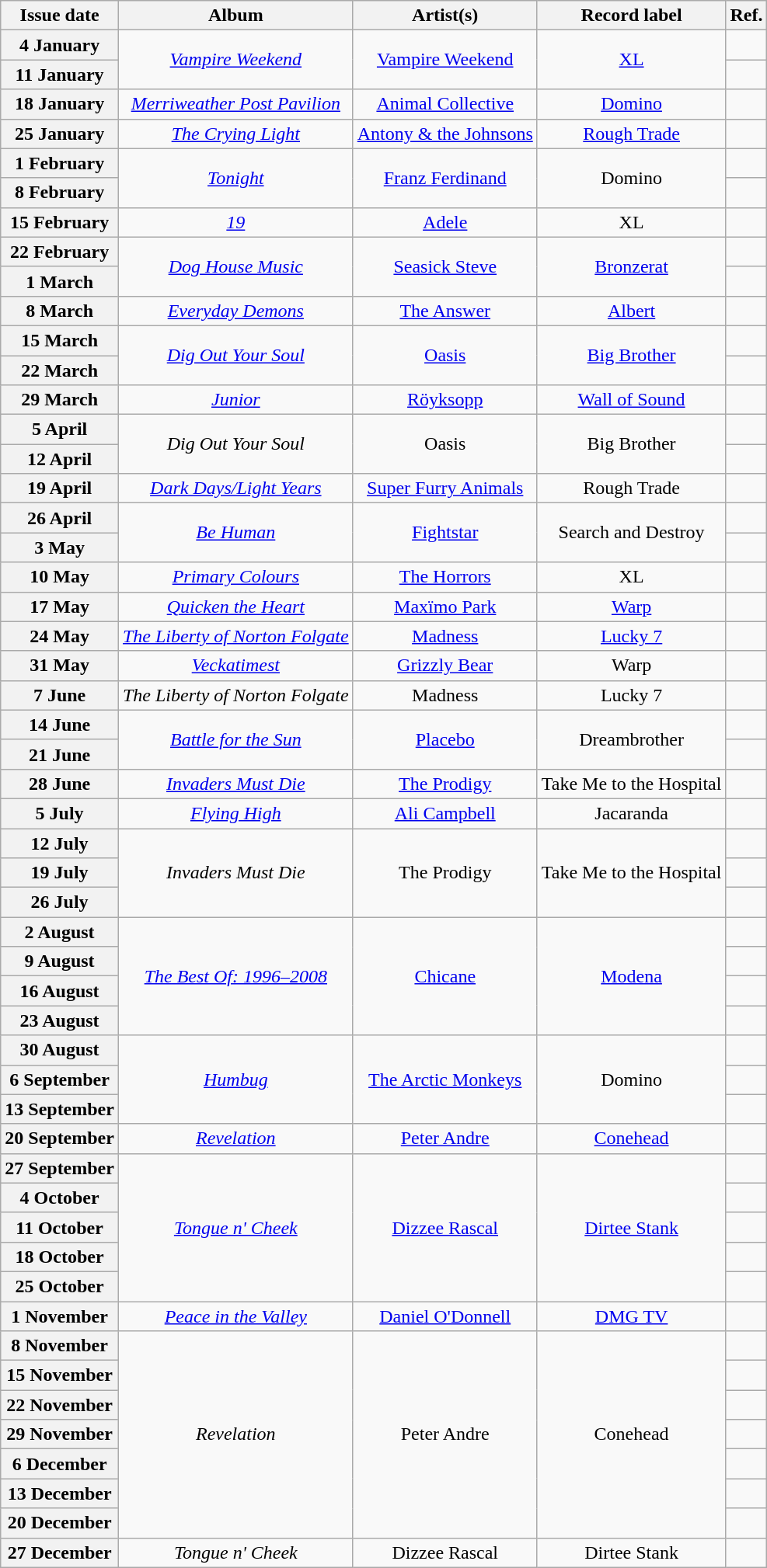<table class="wikitable plainrowheaders">
<tr>
<th scope=col>Issue date</th>
<th scope=col>Album</th>
<th scope=col>Artist(s)</th>
<th scope=col>Record label</th>
<th scope=col>Ref.</th>
</tr>
<tr>
<th scope=row>4 January</th>
<td align=center rowspan=2><em><a href='#'>Vampire Weekend</a></em></td>
<td align=center rowspan=2><a href='#'>Vampire Weekend</a></td>
<td align=center rowspan=2><a href='#'>XL</a></td>
<td align=center></td>
</tr>
<tr>
<th scope=row>11 January</th>
<td align=center></td>
</tr>
<tr>
<th scope=row>18 January</th>
<td align=center><em><a href='#'>Merriweather Post Pavilion</a></em></td>
<td align=center><a href='#'>Animal Collective</a></td>
<td align=center><a href='#'>Domino</a></td>
<td align=center></td>
</tr>
<tr>
<th scope=row>25 January</th>
<td align=center><em><a href='#'>The Crying Light</a></em></td>
<td align=center><a href='#'>Antony & the Johnsons</a></td>
<td align=center><a href='#'>Rough Trade</a></td>
<td align=center></td>
</tr>
<tr>
<th scope=row>1 February</th>
<td align=center rowspan="2"><em><a href='#'>Tonight</a></em></td>
<td align=center rowspan="2"><a href='#'>Franz Ferdinand</a></td>
<td align=center rowspan="2">Domino</td>
<td align=center></td>
</tr>
<tr>
<th scope=row>8 February</th>
<td align=center></td>
</tr>
<tr>
<th scope=row>15 February</th>
<td align=center><em><a href='#'>19</a></em></td>
<td align=center><a href='#'>Adele</a></td>
<td align=center>XL</td>
<td align=center></td>
</tr>
<tr>
<th scope=row>22 February</th>
<td align=center rowspan="2"><em><a href='#'>Dog House Music</a></em></td>
<td align=center rowspan="2"><a href='#'>Seasick Steve</a></td>
<td align=center rowspan="2"><a href='#'>Bronzerat</a></td>
<td align=center></td>
</tr>
<tr>
<th scope=row>1 March</th>
<td align=center></td>
</tr>
<tr>
<th scope=row>8 March</th>
<td align=center><em><a href='#'>Everyday Demons</a></em></td>
<td align=center><a href='#'>The Answer</a></td>
<td align=center><a href='#'>Albert</a></td>
<td align=center></td>
</tr>
<tr>
<th scope=row>15 March</th>
<td align=center rowspan="2"><em><a href='#'>Dig Out Your Soul</a></em></td>
<td align=center rowspan="2"><a href='#'>Oasis</a></td>
<td align=center rowspan="2"><a href='#'>Big Brother</a></td>
<td align=center></td>
</tr>
<tr>
<th scope=row>22 March</th>
<td align=center></td>
</tr>
<tr>
<th scope=row>29 March</th>
<td align=center><em><a href='#'>Junior</a></em></td>
<td align=center><a href='#'>Röyksopp</a></td>
<td align=center><a href='#'>Wall of Sound</a></td>
<td align=center></td>
</tr>
<tr>
<th scope=row>5 April</th>
<td align=center rowspan="2"><em>Dig Out Your Soul</em></td>
<td align=center rowspan="2">Oasis</td>
<td align=center rowspan="2">Big Brother</td>
<td align=center></td>
</tr>
<tr>
<th scope=row>12 April</th>
<td align=center></td>
</tr>
<tr>
<th scope=row>19 April</th>
<td align=center><em><a href='#'>Dark Days/Light Years</a></em></td>
<td align=center><a href='#'>Super Furry Animals</a></td>
<td align=center>Rough Trade</td>
<td align=center></td>
</tr>
<tr>
<th scope=row>26 April</th>
<td align=center rowspan="2"><em><a href='#'>Be Human</a></em></td>
<td align=center rowspan="2"><a href='#'>Fightstar</a></td>
<td align=center rowspan="2">Search and Destroy</td>
<td align=center></td>
</tr>
<tr>
<th scope=row>3 May</th>
<td align=center></td>
</tr>
<tr>
<th scope=row>10 May</th>
<td align=center><em><a href='#'>Primary Colours</a></em></td>
<td align=center><a href='#'>The Horrors</a></td>
<td align=center>XL</td>
<td align=center></td>
</tr>
<tr>
<th scope=row>17 May</th>
<td align=center><em><a href='#'>Quicken the Heart</a></em></td>
<td align=center><a href='#'>Maxïmo Park</a></td>
<td align=center><a href='#'>Warp</a></td>
<td align=center></td>
</tr>
<tr>
<th scope=row>24 May</th>
<td align=center><em><a href='#'>The Liberty of Norton Folgate</a></em></td>
<td align=center><a href='#'>Madness</a></td>
<td align=center><a href='#'>Lucky 7</a></td>
<td align=center></td>
</tr>
<tr>
<th scope=row>31 May</th>
<td align=center><em><a href='#'>Veckatimest</a></em></td>
<td align=center><a href='#'>Grizzly Bear</a></td>
<td align=center>Warp</td>
<td align=center></td>
</tr>
<tr>
<th scope=row>7 June</th>
<td align=center><em>The Liberty of Norton Folgate</em></td>
<td align=center>Madness</td>
<td align=center>Lucky 7</td>
<td align=center></td>
</tr>
<tr>
<th scope=row>14 June</th>
<td align=center rowspan="2"><em><a href='#'>Battle for the Sun</a></em></td>
<td align=center rowspan="2"><a href='#'>Placebo</a></td>
<td align=center rowspan="2">Dreambrother</td>
<td align=center></td>
</tr>
<tr>
<th scope=row>21 June</th>
<td align=center></td>
</tr>
<tr>
<th scope=row>28 June</th>
<td align=center><em><a href='#'>Invaders Must Die</a></em></td>
<td align=center><a href='#'>The Prodigy</a></td>
<td align=center>Take Me to the Hospital</td>
<td align=center></td>
</tr>
<tr>
<th scope=row>5 July</th>
<td align=center><em><a href='#'>Flying High</a></em></td>
<td align=center><a href='#'>Ali Campbell</a></td>
<td align=center>Jacaranda</td>
<td align=center></td>
</tr>
<tr>
<th scope=row>12 July</th>
<td align=center rowspan="3"><em>Invaders Must Die</em></td>
<td align=center rowspan="3">The Prodigy</td>
<td align=center rowspan="3">Take Me to the Hospital</td>
<td align=center></td>
</tr>
<tr>
<th scope=row>19 July</th>
<td align=center></td>
</tr>
<tr>
<th scope=row>26 July</th>
<td align=center></td>
</tr>
<tr>
<th scope=row>2 August</th>
<td align=center rowspan="4"><em><a href='#'>The Best Of: 1996–2008</a></em></td>
<td align=center rowspan="4"><a href='#'>Chicane</a></td>
<td align=center rowspan="4"><a href='#'>Modena</a></td>
<td align=center></td>
</tr>
<tr>
<th scope=row>9 August</th>
<td align=center></td>
</tr>
<tr>
<th scope=row>16 August</th>
<td align=center></td>
</tr>
<tr>
<th scope=row>23 August</th>
<td align=center></td>
</tr>
<tr>
<th scope=row>30 August</th>
<td align=center rowspan="3"><em><a href='#'>Humbug</a></em></td>
<td align=center rowspan="3"><a href='#'>The Arctic Monkeys</a></td>
<td align=center rowspan="3">Domino</td>
<td align=center></td>
</tr>
<tr>
<th scope=row>6 September</th>
<td align=center></td>
</tr>
<tr>
<th scope=row>13 September</th>
<td align=center></td>
</tr>
<tr>
<th scope=row>20 September</th>
<td align=center><em><a href='#'>Revelation</a></em></td>
<td align=center><a href='#'>Peter Andre</a></td>
<td align=center><a href='#'>Conehead</a></td>
<td align=center></td>
</tr>
<tr>
<th scope=row>27 September</th>
<td align=center rowspan=5><em><a href='#'>Tongue n' Cheek</a></em></td>
<td align=center rowspan=5><a href='#'>Dizzee Rascal</a></td>
<td align=center rowspan=5><a href='#'>Dirtee Stank</a></td>
<td align=center></td>
</tr>
<tr>
<th scope=row>4 October</th>
<td align=center></td>
</tr>
<tr>
<th scope=row>11 October</th>
<td align=center></td>
</tr>
<tr>
<th scope=row>18 October</th>
<td align=center></td>
</tr>
<tr>
<th scope=row>25 October</th>
<td align=center></td>
</tr>
<tr>
<th scope=row>1 November</th>
<td align=center><em><a href='#'>Peace in the Valley</a></em></td>
<td align=center><a href='#'>Daniel O'Donnell</a></td>
<td align=center><a href='#'>DMG TV</a></td>
<td align=center></td>
</tr>
<tr>
<th scope=row>8 November</th>
<td align=center rowspan=7><em>Revelation</em></td>
<td align=center rowspan=7>Peter Andre</td>
<td align=center rowspan=7>Conehead</td>
<td align=center></td>
</tr>
<tr>
<th scope=row>15 November</th>
<td align=center></td>
</tr>
<tr>
<th scope=row>22 November</th>
<td align=center></td>
</tr>
<tr>
<th scope=row>29 November</th>
<td align=center></td>
</tr>
<tr>
<th scope=row>6 December</th>
<td align=center></td>
</tr>
<tr>
<th scope=row>13 December</th>
<td align=center></td>
</tr>
<tr>
<th scope=row>20 December</th>
<td align=center></td>
</tr>
<tr>
<th scope=row>27 December</th>
<td align=center><em>Tongue n' Cheek</em></td>
<td align=center>Dizzee Rascal</td>
<td align=center>Dirtee Stank</td>
<td align=center></td>
</tr>
</table>
